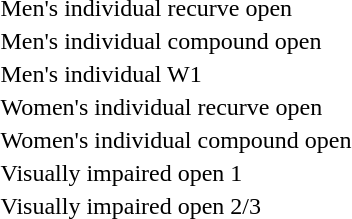<table>
<tr>
<td>Men's individual recurve open<br></td>
<td></td>
<td></td>
<td></td>
</tr>
<tr>
<td>Men's individual compound open<br></td>
<td></td>
<td></td>
<td></td>
</tr>
<tr>
<td>Men's individual W1<br></td>
<td></td>
<td></td>
<td></td>
</tr>
<tr>
<td>Women's individual recurve open<br></td>
<td></td>
<td></td>
<td></td>
</tr>
<tr>
<td>Women's individual compound open<br></td>
<td></td>
<td></td>
<td></td>
</tr>
<tr>
<td>Visually impaired open 1<br></td>
<td></td>
<td></td>
<td></td>
</tr>
<tr>
<td>Visually impaired open 2/3<br></td>
<td></td>
<td></td>
<td></td>
</tr>
</table>
